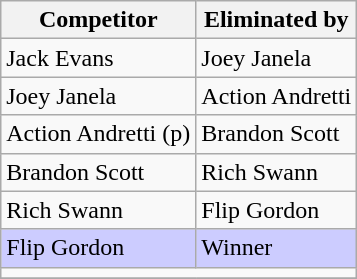<table class="wikitable">
<tr>
<th>Competitor</th>
<th>Eliminated by</th>
</tr>
<tr>
<td>Jack Evans</td>
<td>Joey Janela</td>
</tr>
<tr>
<td>Joey Janela</td>
<td>Action Andretti</td>
</tr>
<tr>
<td>Action Andretti (p)</td>
<td>Brandon Scott</td>
</tr>
<tr>
<td>Brandon Scott</td>
<td>Rich Swann</td>
</tr>
<tr>
<td>Rich Swann</td>
<td>Flip Gordon</td>
</tr>
<tr style="background: #CCCCFF;">
<td>Flip Gordon</td>
<td>Winner</td>
</tr>
<tr>
<td colspan="2"></td>
</tr>
<tr>
</tr>
</table>
